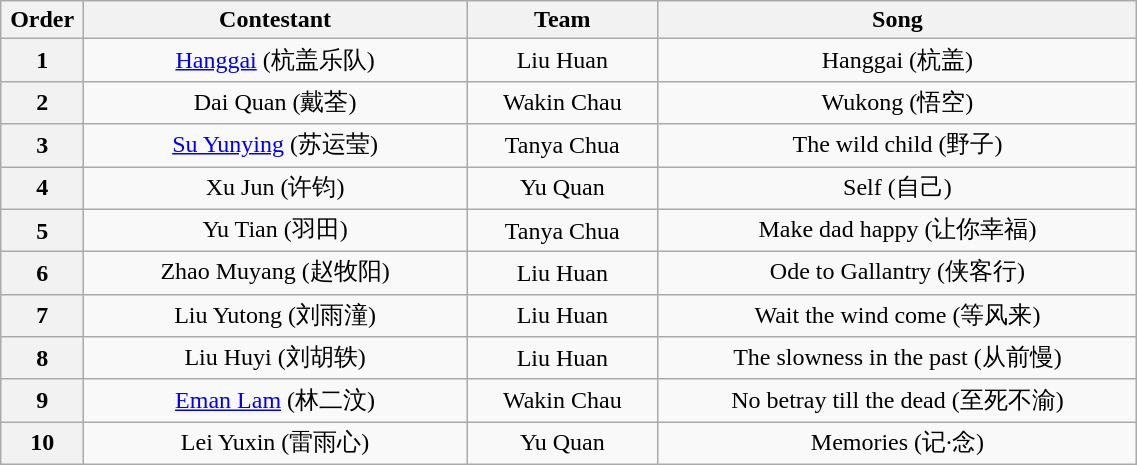<table class="wikitable" style="width:60%;text-align:center;">
<tr>
<th width="1%">Order</th>
<th width="20%">Contestant</th>
<th width="10%">Team</th>
<th width="25%">Song</th>
</tr>
<tr>
<th>1</th>
<td><a href='#'>Hanggai</a> (杭盖乐队)</td>
<td>Liu Huan</td>
<td>Hanggai (杭盖)</td>
</tr>
<tr>
<th>2</th>
<td>Dai Quan (戴荃)</td>
<td>Wakin Chau</td>
<td>Wukong (悟空)</td>
</tr>
<tr>
<th>3</th>
<td><a href='#'>Su Yunying</a> (苏运莹)</td>
<td>Tanya Chua</td>
<td>The wild child (野子)</td>
</tr>
<tr>
<th>4</th>
<td>Xu Jun (许钧)</td>
<td>Yu Quan</td>
<td>Self (自己)</td>
</tr>
<tr>
<th>5</th>
<td>Yu Tian (羽田)</td>
<td>Tanya Chua</td>
<td>Make dad happy (让你幸福)</td>
</tr>
<tr>
<th>6</th>
<td>Zhao Muyang (赵牧阳)</td>
<td>Liu Huan</td>
<td>Ode to Gallantry (侠客行)</td>
</tr>
<tr>
<th>7</th>
<td>Liu Yutong (刘雨潼)</td>
<td>Liu Huan</td>
<td>Wait the wind come (等风来)</td>
</tr>
<tr>
<th>8</th>
<td>Liu Huyi (刘胡轶)</td>
<td>Liu Huan</td>
<td>The slowness in the past (从前慢)</td>
</tr>
<tr>
<th>9</th>
<td><a href='#'>Eman Lam</a> (林二汶)</td>
<td>Wakin Chau</td>
<td>No betray till the dead (至死不渝)</td>
</tr>
<tr>
<th>10</th>
<td>Lei Yuxin (雷雨心)</td>
<td>Yu Quan</td>
<td>Memories (记·念)</td>
</tr>
</table>
